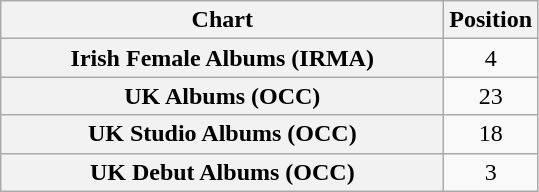<table class="wikitable plainrowheaders" style="text-align:center">
<tr>
<th scope="col" style="width:18em;">Chart</th>
<th scope="col">Position</th>
</tr>
<tr>
<th scope="row">Irish Female Albums (IRMA)</th>
<td>4</td>
</tr>
<tr>
<th scope="row">UK Albums (OCC)</th>
<td>23</td>
</tr>
<tr>
<th scope="row">UK Studio Albums (OCC)</th>
<td>18</td>
</tr>
<tr>
<th scope="row">UK Debut Albums (OCC)</th>
<td>3</td>
</tr>
</table>
